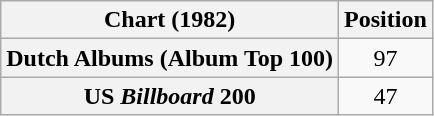<table class="wikitable sortable plainrowheaders" style="text-align:center">
<tr>
<th scope="col">Chart (1982)</th>
<th scope="col">Position</th>
</tr>
<tr>
<th scope="row">Dutch Albums (Album Top 100)</th>
<td>97</td>
</tr>
<tr>
<th scope="row">US <em>Billboard</em> 200</th>
<td>47</td>
</tr>
</table>
